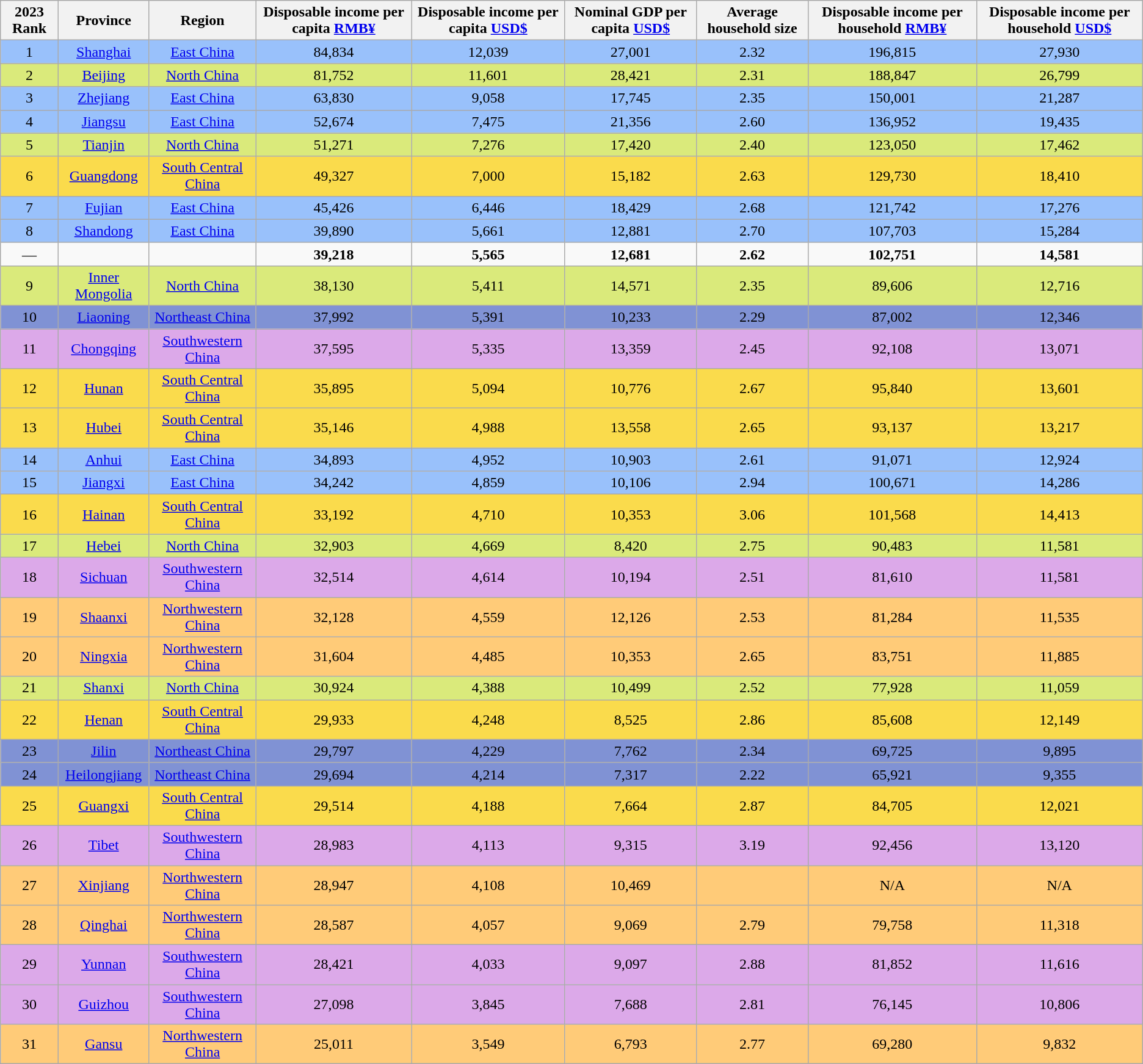<table class="wikitable sortable">
<tr>
<th>2023 Rank</th>
<th>Province</th>
<th>Region</th>
<th>Disposable income per capita <a href='#'>RMB¥</a></th>
<th>Disposable income per capita <a href='#'>USD$</a></th>
<th>Nominal GDP per capita <a href='#'>USD$</a></th>
<th>Average household size</th>
<th>Disposable income per household <a href='#'>RMB¥</a></th>
<th>Disposable income per household <a href='#'>USD$</a></th>
</tr>
<tr align=center style="background-color: #99c1fb;">
<td>1</td>
<td><a href='#'>Shanghai</a></td>
<td><a href='#'>East China</a></td>
<td>84,834</td>
<td>12,039</td>
<td>27,001</td>
<td>2.32</td>
<td>196,815</td>
<td>27,930</td>
</tr>
<tr align=center style="background-color: #daea7b;">
<td>2</td>
<td><a href='#'>Beijing</a></td>
<td><a href='#'>North China</a></td>
<td>81,752</td>
<td>11,601</td>
<td>28,421</td>
<td>2.31</td>
<td>188,847</td>
<td>26,799</td>
</tr>
<tr align=center style="background-color: #99c1fb;">
<td>3</td>
<td><a href='#'>Zhejiang</a></td>
<td><a href='#'>East China</a></td>
<td>63,830</td>
<td>9,058</td>
<td>17,745</td>
<td>2.35</td>
<td>150,001</td>
<td>21,287</td>
</tr>
<tr align=center style="background-color: #99c1fb;">
<td>4</td>
<td><a href='#'>Jiangsu</a></td>
<td><a href='#'>East China</a></td>
<td>52,674</td>
<td>7,475</td>
<td>21,356</td>
<td>2.60</td>
<td>136,952</td>
<td>19,435</td>
</tr>
<tr align=center style="background-color: #daea7b;">
<td>5</td>
<td><a href='#'>Tianjin</a></td>
<td><a href='#'>North China</a></td>
<td>51,271</td>
<td>7,276</td>
<td>17,420</td>
<td>2.40</td>
<td>123,050</td>
<td>17,462</td>
</tr>
<tr align=center style="background-color: #fadb4c;">
<td>6</td>
<td><a href='#'>Guangdong</a></td>
<td><a href='#'>South Central China</a></td>
<td>49,327</td>
<td>7,000</td>
<td>15,182</td>
<td>2.63</td>
<td>129,730</td>
<td>18,410</td>
</tr>
<tr align=center style="background-color: #99c1fb;">
<td>7</td>
<td><a href='#'>Fujian</a></td>
<td><a href='#'>East China</a></td>
<td>45,426</td>
<td>6,446</td>
<td>18,429</td>
<td>2.68</td>
<td>121,742</td>
<td>17,276</td>
</tr>
<tr align=center style="background-color: #99c1fb;">
<td>8</td>
<td><a href='#'>Shandong</a></td>
<td><a href='#'>East China</a></td>
<td>39,890</td>
<td>5,661</td>
<td>12,881</td>
<td>2.70</td>
<td>107,703</td>
<td>15,284</td>
</tr>
<tr align=center>
<td>—</td>
<td><em></em></td>
<td></td>
<td><strong>39,218</strong></td>
<td><strong>5,565</strong></td>
<td><strong>12,681</strong></td>
<td><strong>2.62</strong></td>
<td><strong>102,751</strong></td>
<td><strong>14,581</strong></td>
</tr>
<tr align=center style="background-color: #daea7b;">
<td>9</td>
<td><a href='#'>Inner Mongolia</a></td>
<td><a href='#'>North China</a></td>
<td>38,130</td>
<td>5,411</td>
<td>14,571</td>
<td>2.35</td>
<td>89,606</td>
<td>12,716</td>
</tr>
<tr align=center style="background-color: #8092d4;">
<td>10</td>
<td><a href='#'>Liaoning</a></td>
<td><a href='#'>Northeast China</a></td>
<td>37,992</td>
<td>5,391</td>
<td>10,233</td>
<td>2.29</td>
<td>87,002</td>
<td>12,346</td>
</tr>
<tr align=center style="background-color: #dca9e9;">
<td>11</td>
<td><a href='#'>Chongqing</a></td>
<td><a href='#'>Southwestern China</a></td>
<td>37,595</td>
<td>5,335</td>
<td>13,359</td>
<td>2.45</td>
<td>92,108</td>
<td>13,071</td>
</tr>
<tr align=center style="background-color: #fadb4c;">
<td>12</td>
<td><a href='#'>Hunan</a></td>
<td><a href='#'>South Central China</a></td>
<td>35,895</td>
<td>5,094</td>
<td>10,776</td>
<td>2.67</td>
<td>95,840</td>
<td>13,601</td>
</tr>
<tr align=center style="background-color: #fadb4c;">
<td>13</td>
<td><a href='#'>Hubei</a></td>
<td><a href='#'>South Central China</a></td>
<td>35,146</td>
<td>4,988</td>
<td>13,558</td>
<td>2.65</td>
<td>93,137</td>
<td>13,217</td>
</tr>
<tr align=center style="background-color: #99c1fb;">
<td>14</td>
<td><a href='#'>Anhui</a></td>
<td><a href='#'>East China</a></td>
<td>34,893</td>
<td>4,952</td>
<td>10,903</td>
<td>2.61</td>
<td>91,071</td>
<td>12,924</td>
</tr>
<tr align=center style="background-color: #99c1fb;">
<td>15</td>
<td><a href='#'>Jiangxi</a></td>
<td><a href='#'>East China</a></td>
<td>34,242</td>
<td>4,859</td>
<td>10,106</td>
<td>2.94</td>
<td>100,671</td>
<td>14,286</td>
</tr>
<tr align=center style="background-color: #fadb4c;">
<td>16</td>
<td><a href='#'>Hainan</a></td>
<td><a href='#'>South Central China</a></td>
<td>33,192</td>
<td>4,710</td>
<td>10,353</td>
<td>3.06</td>
<td>101,568</td>
<td>14,413</td>
</tr>
<tr align=center style="background-color: #daea7b;">
<td>17</td>
<td><a href='#'>Hebei</a></td>
<td><a href='#'>North China</a></td>
<td>32,903</td>
<td>4,669</td>
<td>8,420</td>
<td>2.75</td>
<td>90,483</td>
<td>11,581</td>
</tr>
<tr align=center style="background-color: #dca9e9;">
<td>18</td>
<td><a href='#'>Sichuan</a></td>
<td><a href='#'>Southwestern China</a></td>
<td>32,514</td>
<td>4,614</td>
<td>10,194</td>
<td>2.51</td>
<td>81,610</td>
<td>11,581</td>
</tr>
<tr align=center style="background-color: #ffcb78;">
<td>19</td>
<td><a href='#'>Shaanxi</a></td>
<td><a href='#'>Northwestern China</a></td>
<td>32,128</td>
<td>4,559</td>
<td>12,126</td>
<td>2.53</td>
<td>81,284</td>
<td>11,535</td>
</tr>
<tr align=center style="background-color: #ffcb78;">
<td>20</td>
<td><a href='#'>Ningxia</a></td>
<td><a href='#'>Northwestern China</a></td>
<td>31,604</td>
<td>4,485</td>
<td>10,353</td>
<td>2.65</td>
<td>83,751</td>
<td>11,885</td>
</tr>
<tr align=center style="background-color: #daea7b;">
<td>21</td>
<td><a href='#'>Shanxi</a></td>
<td><a href='#'>North China</a></td>
<td>30,924</td>
<td>4,388</td>
<td>10,499</td>
<td>2.52</td>
<td>77,928</td>
<td>11,059</td>
</tr>
<tr align=center style="background-color: #fadb4c;">
<td>22</td>
<td><a href='#'>Henan</a></td>
<td><a href='#'>South Central China</a></td>
<td>29,933</td>
<td>4,248</td>
<td>8,525</td>
<td>2.86</td>
<td>85,608</td>
<td>12,149</td>
</tr>
<tr align=center style="background-color: #8092d4;">
<td>23</td>
<td><a href='#'>Jilin</a></td>
<td><a href='#'>Northeast China</a></td>
<td>29,797</td>
<td>4,229</td>
<td>7,762</td>
<td>2.34</td>
<td>69,725</td>
<td>9,895</td>
</tr>
<tr align=center style="background-color: #8092d4;">
<td>24</td>
<td><a href='#'>Heilongjiang</a></td>
<td><a href='#'>Northeast China</a></td>
<td>29,694</td>
<td>4,214</td>
<td>7,317</td>
<td>2.22</td>
<td>65,921</td>
<td>9,355</td>
</tr>
<tr align=center style="background-color: #fadb4c;">
<td>25</td>
<td><a href='#'>Guangxi</a></td>
<td><a href='#'>South Central China</a></td>
<td>29,514</td>
<td>4,188</td>
<td>7,664</td>
<td>2.87</td>
<td>84,705</td>
<td>12,021</td>
</tr>
<tr align=center style="background-color: #dca9e9;">
<td>26</td>
<td><a href='#'>Tibet</a></td>
<td><a href='#'>Southwestern China</a></td>
<td>28,983</td>
<td>4,113</td>
<td>9,315</td>
<td>3.19</td>
<td>92,456</td>
<td>13,120</td>
</tr>
<tr align=center style="background-color: #ffcb78;">
<td>27</td>
<td><a href='#'>Xinjiang</a></td>
<td><a href='#'>Northwestern China</a></td>
<td>28,947</td>
<td>4,108</td>
<td>10,469</td>
<td></td>
<td>N/A</td>
<td>N/A</td>
</tr>
<tr align=center style="background-color: #ffcb78;">
<td>28</td>
<td><a href='#'>Qinghai</a></td>
<td><a href='#'>Northwestern China</a></td>
<td>28,587</td>
<td>4,057</td>
<td>9,069</td>
<td>2.79</td>
<td>79,758</td>
<td>11,318</td>
</tr>
<tr align=center style="background-color: #dca9e9;">
<td>29</td>
<td><a href='#'>Yunnan</a></td>
<td><a href='#'>Southwestern China</a></td>
<td>28,421</td>
<td>4,033</td>
<td>9,097</td>
<td>2.88</td>
<td>81,852</td>
<td>11,616</td>
</tr>
<tr align=center style="background-color: #dca9e9;">
<td>30</td>
<td><a href='#'>Guizhou</a></td>
<td><a href='#'>Southwestern China</a></td>
<td>27,098</td>
<td>3,845</td>
<td>7,688</td>
<td>2.81</td>
<td>76,145</td>
<td>10,806</td>
</tr>
<tr align=center style="background-color: #ffcb78;">
<td>31</td>
<td><a href='#'>Gansu</a></td>
<td><a href='#'>Northwestern China</a></td>
<td>25,011</td>
<td>3,549</td>
<td>6,793</td>
<td>2.77</td>
<td>69,280</td>
<td>9,832</td>
</tr>
</table>
